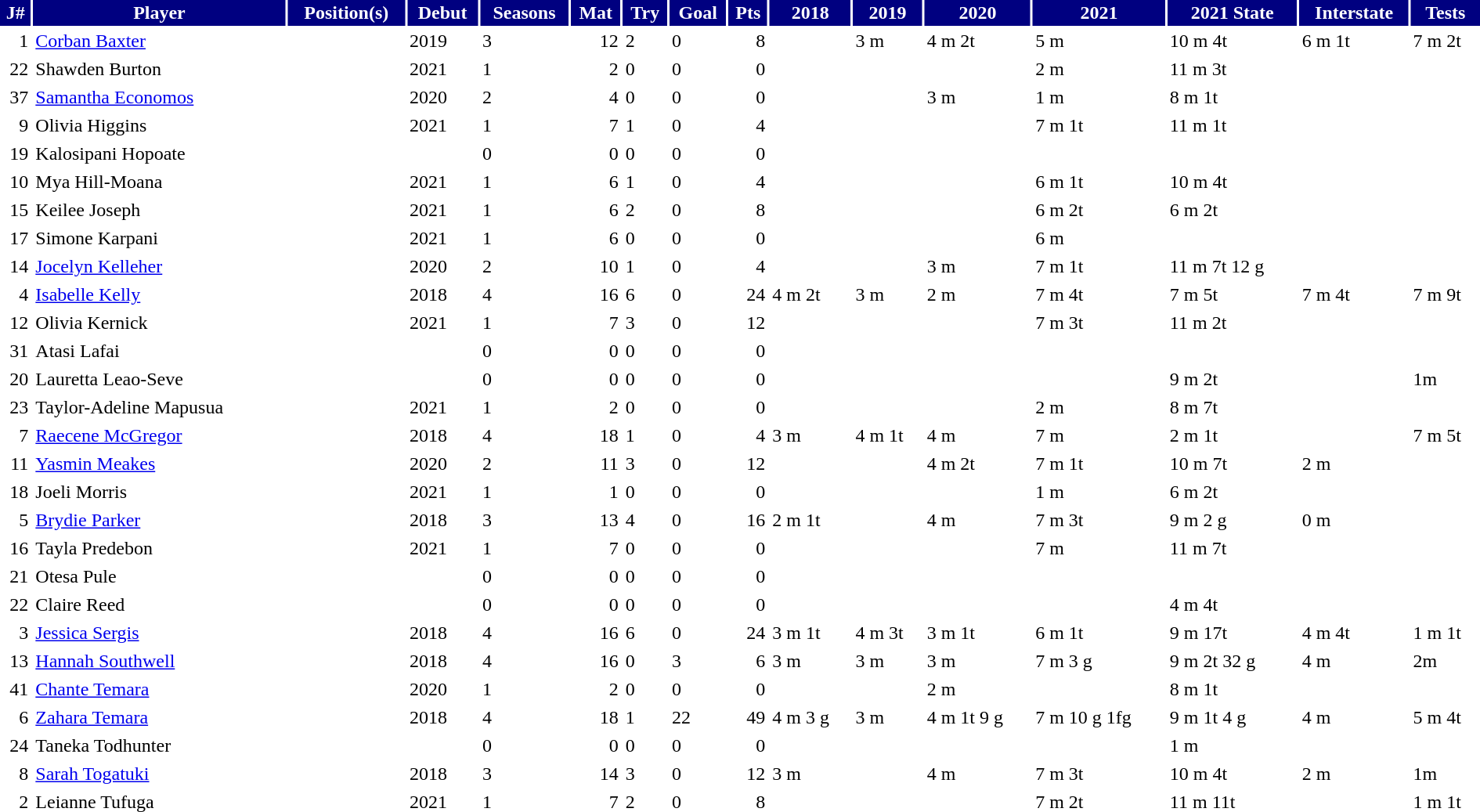<table class="sortable" border="0" cellspacing="2" cellpadding="2" style="width:100%;" style="text-align:center;">
<tr style="background:navy; color:white">
<th>J#</th>
<th>Player</th>
<th>Position(s)</th>
<th>Debut</th>
<th>Seasons</th>
<th>Mat</th>
<th>Try</th>
<th>Goal</th>
<th>Pts</th>
<th>2018</th>
<th>2019</th>
<th>2020</th>
<th>2021</th>
<th>2021 State</th>
<th>Interstate</th>
<th>Tests</th>
</tr>
<tr>
<td align=right>1</td>
<td align=left><a href='#'>Corban Baxter</a></td>
<td></td>
<td>2019</td>
<td>3</td>
<td align=right>12</td>
<td>2</td>
<td>0</td>
<td align=right>8</td>
<td></td>
<td align=left> 3 m</td>
<td align=left> 4 m 2t</td>
<td align=left> 5 m</td>
<td align=left> 10 m 4t</td>
<td align=left> 6 m 1t</td>
<td align=left> 7 m 2t</td>
</tr>
<tr>
<td align=right>22</td>
<td align=left>Shawden Burton</td>
<td></td>
<td>2021</td>
<td>1</td>
<td align=right>2</td>
<td>0</td>
<td>0</td>
<td align=right>0</td>
<td></td>
<td></td>
<td></td>
<td align=left> 2 m</td>
<td align=left> 11 m 3t</td>
<td></td>
<td></td>
</tr>
<tr>
<td align=right>37</td>
<td align=left><a href='#'>Samantha Economos</a></td>
<td></td>
<td>2020</td>
<td>2</td>
<td align=right>4</td>
<td>0</td>
<td>0</td>
<td align=right>0</td>
<td></td>
<td></td>
<td align=left> 3 m</td>
<td align=left> 1 m</td>
<td align=left> 8 m 1t</td>
<td></td>
<td></td>
</tr>
<tr>
<td align=right>9</td>
<td align=left>Olivia Higgins</td>
<td></td>
<td>2021</td>
<td>1</td>
<td align=right>7</td>
<td>1</td>
<td>0</td>
<td align=right>4</td>
<td></td>
<td></td>
<td></td>
<td align=left> 7 m 1t</td>
<td align=left> 11 m 1t</td>
<td></td>
<td></td>
</tr>
<tr>
<td align=right>19</td>
<td align=left>Kalosipani Hopoate</td>
<td></td>
<td></td>
<td>0</td>
<td align=right>0</td>
<td>0</td>
<td>0</td>
<td align=right>0</td>
<td></td>
<td></td>
<td></td>
<td></td>
<td></td>
<td></td>
<td></td>
</tr>
<tr>
<td align=right>10</td>
<td align=left>Mya Hill-Moana</td>
<td></td>
<td>2021</td>
<td>1</td>
<td align=right>6</td>
<td>1</td>
<td>0</td>
<td align=right>4</td>
<td></td>
<td></td>
<td></td>
<td align=left> 6 m 1t</td>
<td align=left> 10 m 4t</td>
<td></td>
<td></td>
</tr>
<tr>
<td align=right>15</td>
<td align=left>Keilee Joseph</td>
<td></td>
<td>2021</td>
<td>1</td>
<td align=right>6</td>
<td>2</td>
<td>0</td>
<td align=right>8</td>
<td></td>
<td></td>
<td></td>
<td align=left> 6 m 2t</td>
<td align=left> 6 m 2t</td>
<td></td>
<td></td>
</tr>
<tr>
<td align=right>17</td>
<td align=left>Simone Karpani</td>
<td></td>
<td>2021</td>
<td>1</td>
<td align=right>6</td>
<td>0</td>
<td>0</td>
<td align=right>0</td>
<td></td>
<td></td>
<td></td>
<td align=left> 6 m</td>
<td></td>
<td></td>
<td></td>
</tr>
<tr>
<td align=right>14</td>
<td align=left><a href='#'>Jocelyn Kelleher</a></td>
<td></td>
<td>2020</td>
<td>2</td>
<td align=right>10</td>
<td>1</td>
<td>0</td>
<td align=right>4</td>
<td></td>
<td></td>
<td align=left> 3 m</td>
<td align=left> 7 m 1t</td>
<td align=left> 11 m 7t 12 g</td>
<td></td>
<td></td>
</tr>
<tr>
<td align=right>4</td>
<td align=left><a href='#'>Isabelle Kelly</a></td>
<td></td>
<td>2018</td>
<td>4</td>
<td align=right>16</td>
<td>6</td>
<td>0</td>
<td align=right>24</td>
<td align=left> 4 m 2t</td>
<td align=left> 3 m</td>
<td align=left> 2 m</td>
<td align=left> 7 m 4t</td>
<td align=left> 7 m 5t</td>
<td align=left> 7 m 4t</td>
<td align=left> 7 m 9t</td>
</tr>
<tr>
<td align=right>12</td>
<td align=left>Olivia Kernick</td>
<td></td>
<td>2021</td>
<td>1</td>
<td align=right>7</td>
<td>3</td>
<td>0</td>
<td align=right>12</td>
<td></td>
<td></td>
<td></td>
<td align=left> 7 m 3t</td>
<td align=left> 11 m 2t</td>
<td></td>
<td></td>
</tr>
<tr>
<td align=right>31</td>
<td align=left>Atasi Lafai</td>
<td></td>
<td></td>
<td>0</td>
<td align=right>0</td>
<td>0</td>
<td>0</td>
<td align=right>0</td>
<td></td>
<td></td>
<td></td>
<td></td>
<td></td>
<td></td>
<td></td>
</tr>
<tr>
<td align=right>20</td>
<td align=left>Lauretta Leao-Seve</td>
<td></td>
<td></td>
<td>0</td>
<td align=right>0</td>
<td>0</td>
<td>0</td>
<td align=right>0</td>
<td></td>
<td></td>
<td></td>
<td></td>
<td align=left> 9 m 2t</td>
<td></td>
<td align=left> 1m</td>
</tr>
<tr>
<td align=right>23</td>
<td align=left>Taylor-Adeline Mapusua</td>
<td></td>
<td>2021</td>
<td>1</td>
<td align=right>2</td>
<td>0</td>
<td>0</td>
<td align=right>0</td>
<td></td>
<td></td>
<td></td>
<td align=left> 2 m</td>
<td align=left> 8 m 7t</td>
<td></td>
<td></td>
</tr>
<tr>
<td align=right>7</td>
<td align=left><a href='#'>Raecene McGregor</a></td>
<td></td>
<td>2018</td>
<td>4</td>
<td align=right>18</td>
<td>1</td>
<td>0</td>
<td align=right>4</td>
<td align=left> 3 m</td>
<td align=left> 4 m 1t</td>
<td align=left> 4 m</td>
<td align=left> 7 m</td>
<td align=left> 2 m 1t</td>
<td></td>
<td align=left> 7 m 5t</td>
</tr>
<tr>
<td align=right>11</td>
<td align=left><a href='#'>Yasmin Meakes</a></td>
<td></td>
<td>2020</td>
<td>2</td>
<td align=right>11</td>
<td>3</td>
<td>0</td>
<td align=right>12</td>
<td></td>
<td></td>
<td align=left> 4 m 2t</td>
<td align=left> 7 m 1t</td>
<td align=left> 10 m 7t</td>
<td align=left> 2 m</td>
<td></td>
</tr>
<tr>
<td align=right>18</td>
<td align=left>Joeli Morris</td>
<td></td>
<td>2021</td>
<td>1</td>
<td align=right>1</td>
<td>0</td>
<td>0</td>
<td align=right>0</td>
<td></td>
<td></td>
<td></td>
<td align=left> 1 m</td>
<td align=left> 6 m 2t</td>
<td></td>
<td></td>
</tr>
<tr>
<td align=right>5</td>
<td align=left><a href='#'>Brydie Parker</a></td>
<td></td>
<td>2018</td>
<td>3</td>
<td align=right>13</td>
<td>4</td>
<td>0</td>
<td align=right>16</td>
<td align=left> 2 m 1t</td>
<td></td>
<td align=left> 4 m</td>
<td align=left> 7 m 3t</td>
<td align=left> 9 m 2 g</td>
<td align=left> 0 m</td>
<td></td>
</tr>
<tr>
<td align=right>16</td>
<td align=left>Tayla Predebon</td>
<td></td>
<td>2021</td>
<td>1</td>
<td align=right>7</td>
<td>0</td>
<td>0</td>
<td align=right>0</td>
<td></td>
<td></td>
<td></td>
<td align=left> 7 m</td>
<td align=left> 11 m 7t</td>
<td></td>
<td></td>
</tr>
<tr>
<td align=right>21</td>
<td align=left>Otesa Pule</td>
<td></td>
<td></td>
<td>0</td>
<td align=right>0</td>
<td>0</td>
<td>0</td>
<td align=right>0</td>
<td></td>
<td></td>
<td></td>
<td></td>
<td></td>
<td></td>
<td></td>
</tr>
<tr>
<td align=right>22</td>
<td align=left>Claire Reed</td>
<td></td>
<td></td>
<td>0</td>
<td align=right>0</td>
<td>0</td>
<td>0</td>
<td align=right>0</td>
<td></td>
<td></td>
<td></td>
<td></td>
<td align=left> 4 m 4t</td>
<td></td>
<td></td>
</tr>
<tr>
<td align=right>3</td>
<td align=left><a href='#'>Jessica Sergis</a></td>
<td></td>
<td>2018</td>
<td>4</td>
<td align=right>16</td>
<td>6</td>
<td>0</td>
<td align=right>24</td>
<td align=left> 3 m 1t</td>
<td align=left> 4 m 3t</td>
<td align=left> 3 m 1t</td>
<td align=left> 6 m 1t</td>
<td align=left> 9 m 17t</td>
<td align=left> 4 m 4t</td>
<td align=left> 1 m 1t</td>
</tr>
<tr>
<td align=right>13</td>
<td align=left><a href='#'>Hannah Southwell</a></td>
<td></td>
<td>2018</td>
<td>4</td>
<td align=right>16</td>
<td>0</td>
<td>3</td>
<td align=right>6</td>
<td align=left> 3 m</td>
<td align=left> 3 m</td>
<td align=left> 3 m</td>
<td align=left> 7 m 3 g</td>
<td align=left> 9 m 2t 32 g</td>
<td align=left> 4 m</td>
<td align=left> 2m</td>
</tr>
<tr>
<td align=right>41</td>
<td align=left><a href='#'>Chante Temara</a></td>
<td></td>
<td>2020</td>
<td>1</td>
<td align=right>2</td>
<td>0</td>
<td>0</td>
<td align=right>0</td>
<td></td>
<td></td>
<td align=left> 2 m</td>
<td></td>
<td align=left> 8 m 1t</td>
<td></td>
<td></td>
</tr>
<tr>
<td align=right>6</td>
<td align=left><a href='#'>Zahara Temara</a></td>
<td></td>
<td>2018</td>
<td>4</td>
<td align=right>18</td>
<td>1</td>
<td>22</td>
<td align=right>49</td>
<td align=left> 4 m 3 g</td>
<td align=left> 3 m</td>
<td align=left> 4 m 1t 9 g</td>
<td align=left> 7 m 10 g 1fg</td>
<td align=left> 9 m 1t 4 g</td>
<td align=left> 4 m</td>
<td align=left> 5 m 4t</td>
</tr>
<tr>
<td align=right>24</td>
<td align=left>Taneka Todhunter</td>
<td></td>
<td></td>
<td>0</td>
<td align=right>0</td>
<td>0</td>
<td>0</td>
<td align=right>0</td>
<td></td>
<td></td>
<td></td>
<td></td>
<td align=left> 1 m</td>
<td></td>
<td></td>
</tr>
<tr>
<td align=right>8</td>
<td align=left><a href='#'>Sarah Togatuki</a></td>
<td></td>
<td>2018</td>
<td>3</td>
<td align=right>14</td>
<td>3</td>
<td>0</td>
<td align=right>12</td>
<td align=left> 3 m</td>
<td></td>
<td align=left> 4 m</td>
<td align=left> 7 m 3t</td>
<td align=left> 10 m 4t</td>
<td align=left> 2 m</td>
<td align=left> 1m</td>
</tr>
<tr>
<td align=right>2</td>
<td align=left>Leianne Tufuga</td>
<td></td>
<td>2021</td>
<td>1</td>
<td align=right>7</td>
<td>2</td>
<td>0</td>
<td align=right>8</td>
<td></td>
<td></td>
<td></td>
<td align=left> 7 m 2t</td>
<td align=left> 11 m 11t</td>
<td></td>
<td align=left> 1 m 1t</td>
</tr>
</table>
